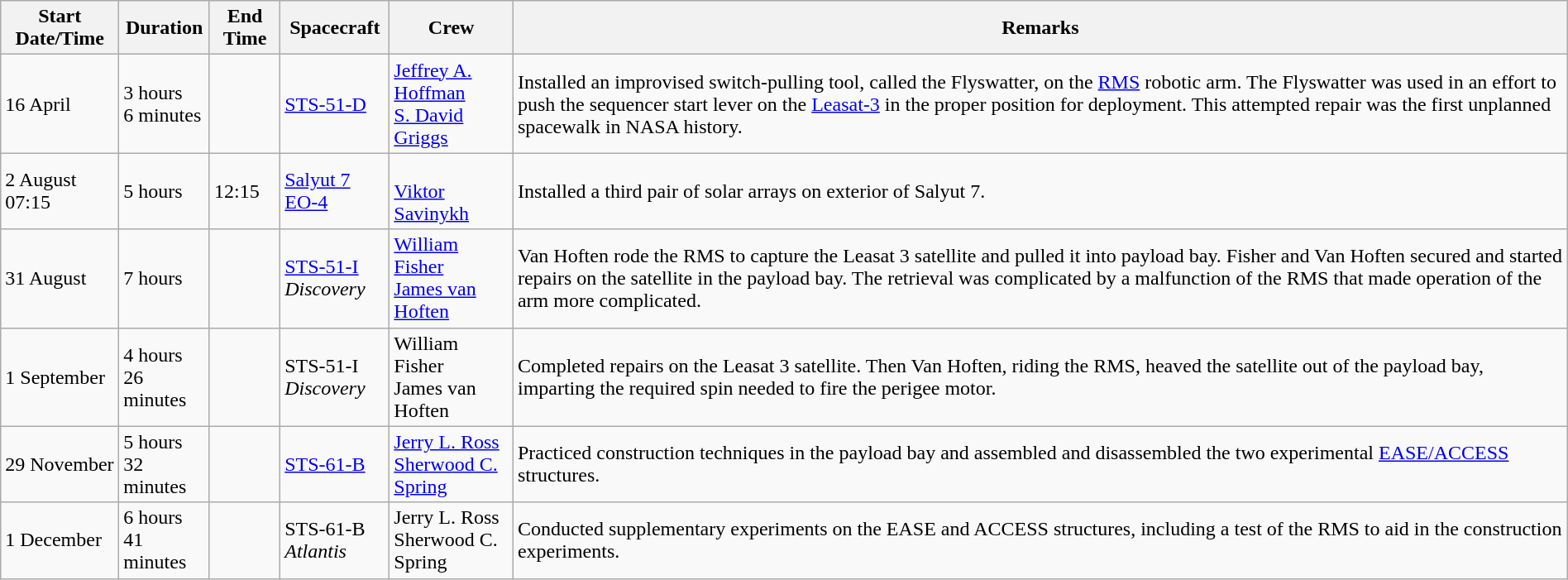<table class="wikitable" width="100%">
<tr>
<th>Start Date/Time</th>
<th>Duration</th>
<th>End Time</th>
<th>Spacecraft</th>
<th>Crew</th>
<th>Remarks</th>
</tr>
<tr>
<td>16 April</td>
<td>3 hours<br>6 minutes</td>
<td></td>
<td><a href='#'>STS-51-D</a><br></td>
<td><a href='#'>Jeffrey A. Hoffman</a><br><a href='#'>S. David Griggs</a></td>
<td>Installed an improvised switch-pulling tool, called the Flyswatter, on the <a href='#'>RMS</a> robotic arm. The Flyswatter was used in an effort to push the sequencer start lever on the <a href='#'>Leasat-3</a> in the proper position for deployment. This attempted repair was the first unplanned spacewalk in NASA history.</td>
</tr>
<tr>
<td>2 August<br>07:15</td>
<td>5 hours</td>
<td>12:15</td>
<td><a href='#'>Salyut 7</a> <a href='#'>EO-4</a></td>
<td><br><a href='#'>Viktor Savinykh</a></td>
<td>Installed a third pair of solar arrays on exterior of Salyut 7.</td>
</tr>
<tr>
<td>31 August</td>
<td>7 hours<br></td>
<td></td>
<td><a href='#'>STS-51-I</a><br><em>Discovery</em></td>
<td><a href='#'>William Fisher</a><br><a href='#'>James van Hoften</a></td>
<td>Van Hoften rode the RMS to capture the Leasat 3 satellite and pulled it into payload bay. Fisher and Van Hoften secured and started repairs on the satellite in the payload bay.  The retrieval was complicated by a malfunction of the RMS that made operation of the arm more complicated.</td>
</tr>
<tr>
<td>1 September</td>
<td>4 hours<br>26 minutes</td>
<td></td>
<td>STS-51-I<br><em>Discovery</em></td>
<td>William Fisher<br>James van Hoften</td>
<td>Completed repairs on the Leasat 3 satellite. Then Van Hoften, riding the RMS, heaved the satellite out of the payload bay, imparting the required spin needed to fire the perigee motor.</td>
</tr>
<tr>
<td>29 November</td>
<td>5 hours<br>32 minutes</td>
<td></td>
<td><a href='#'>STS-61-B</a><br></td>
<td><a href='#'>Jerry L. Ross</a><br><a href='#'>Sherwood C. Spring</a></td>
<td>Practiced construction techniques in the payload bay and assembled and disassembled the two experimental <a href='#'>EASE/ACCESS</a> structures.</td>
</tr>
<tr>
<td>1 December</td>
<td>6 hours<br>41 minutes</td>
<td></td>
<td>STS-61-B<br><em>Atlantis</em></td>
<td>Jerry L. Ross<br>Sherwood C. Spring</td>
<td>Conducted supplementary experiments on the EASE and ACCESS structures, including a test of the RMS to aid in the construction experiments.</td>
</tr>
</table>
